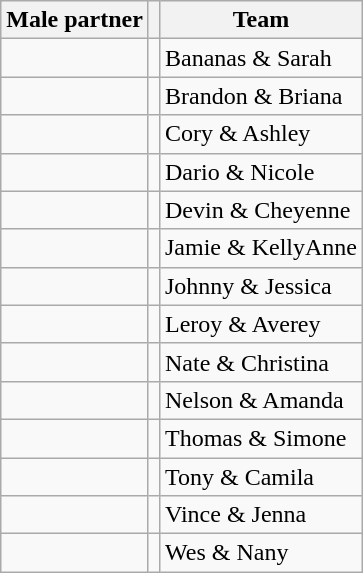<table class="wikitable sortable">
<tr>
<th>Male partner</th>
<th></th>
<th>Team</th>
</tr>
<tr>
<td nowrap></td>
<td nowrap></td>
<td nowrap> Bananas & Sarah</td>
</tr>
<tr>
<td></td>
<td></td>
<td> Brandon & Briana</td>
</tr>
<tr>
<td></td>
<td></td>
<td> Cory & Ashley</td>
</tr>
<tr>
<td></td>
<td></td>
<td> Dario & Nicole</td>
</tr>
<tr>
<td></td>
<td></td>
<td nowrap> Devin & Cheyenne</td>
</tr>
<tr>
<td></td>
<td></td>
<td> Jamie & KellyAnne</td>
</tr>
<tr>
<td></td>
<td></td>
<td> Johnny & Jessica</td>
</tr>
<tr>
<td></td>
<td></td>
<td> Leroy & Averey</td>
</tr>
<tr>
<td></td>
<td nowrap></td>
<td> Nate & Christina</td>
</tr>
<tr>
<td></td>
<td></td>
<td> Nelson & Amanda</td>
</tr>
<tr>
<td></td>
<td></td>
<td> Thomas & Simone</td>
</tr>
<tr>
<td></td>
<td nowrap></td>
<td> Tony & Camila</td>
</tr>
<tr>
<td></td>
<td nowrap></td>
<td> Vince & Jenna</td>
</tr>
<tr>
<td></td>
<td></td>
<td> Wes & Nany</td>
</tr>
</table>
